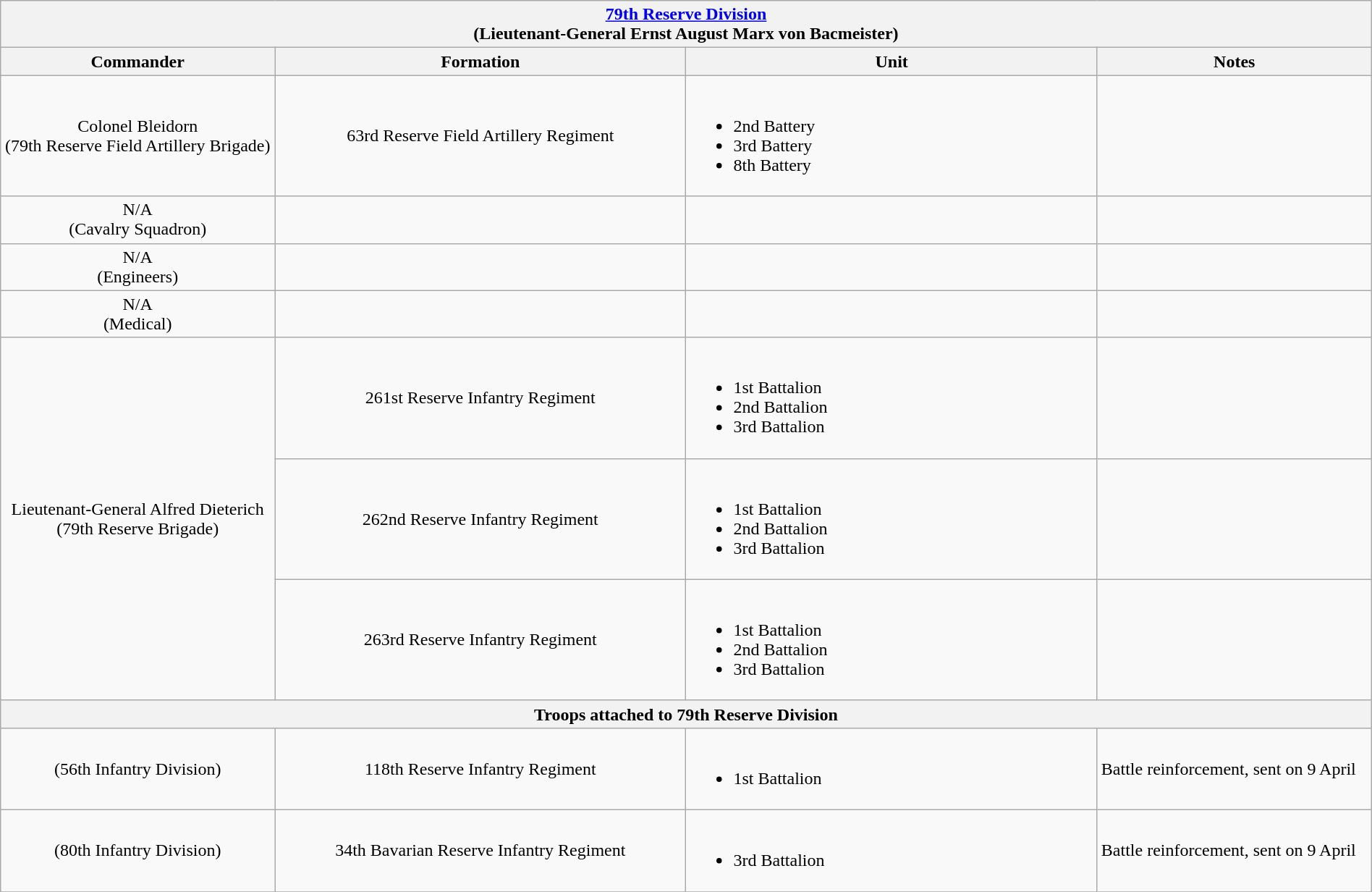<table class="wikitable" width=100%>
<tr valign="top">
<th colspan="4" bgcolor="white"><a href='#'>79th Reserve Division</a><br>(Lieutenant-General Ernst August Marx von Bacmeister)</th>
</tr>
<tr>
<th width=20%; align= center rowspan=1>Commander</th>
<th width=30%; align= center rowspan=1>Formation</th>
<th width=30%; align= center rowspan=1>Unit</th>
<th width=20%; align= center rowspan=1>Notes</th>
</tr>
<tr>
<td align= center>Colonel Bleidorn<br>(79th Reserve Field Artillery Brigade)</td>
<td align= center>63rd Reserve Field Artillery Regiment</td>
<td align= left><br><ul><li>2nd Battery</li><li>3rd Battery</li><li>8th Battery</li></ul></td>
<td align= left></td>
</tr>
<tr>
<td align= center>N/A<br>(Cavalry Squadron)</td>
<td align= center></td>
<td align= left></td>
<td align= left></td>
</tr>
<tr>
<td align= center>N/A<br>(Engineers)</td>
<td align= center></td>
<td align= left></td>
<td align= left></td>
</tr>
<tr>
<td align= center>N/A<br>(Medical)</td>
<td align= center></td>
<td align= left></td>
<td align= left></td>
</tr>
<tr>
<td rowspan="3" align= center>Lieutenant-General Alfred Dieterich<br>(79th Reserve Brigade)</td>
<td align= center>261st Reserve Infantry Regiment</td>
<td align= left><br><ul><li>1st Battalion</li><li>2nd Battalion</li><li>3rd Battalion</li></ul></td>
<td align= left></td>
</tr>
<tr>
<td align= center>262nd Reserve Infantry Regiment</td>
<td align= left><br><ul><li>1st Battalion</li><li>2nd Battalion</li><li>3rd Battalion</li></ul></td>
<td align= left></td>
</tr>
<tr>
<td align= center>263rd Reserve Infantry Regiment</td>
<td align= left><br><ul><li>1st Battalion</li><li>2nd Battalion</li><li>3rd Battalion</li></ul></td>
<td align= left></td>
</tr>
<tr valign="top">
<th colspan="4" bgcolor="white">Troops attached to 79th Reserve Division</th>
</tr>
<tr>
<td align= center>(56th Infantry Division)</td>
<td align= center>118th Reserve Infantry Regiment</td>
<td align= left><br><ul><li>1st Battalion</li></ul></td>
<td align= left>Battle reinforcement, sent on 9 April</td>
</tr>
<tr>
<td align= center>(80th Infantry Division)</td>
<td align= center>34th Bavarian Reserve Infantry Regiment</td>
<td align= left><br><ul><li>3rd Battalion</li></ul></td>
<td align= left>Battle reinforcement, sent on 9 April</td>
</tr>
<tr>
</tr>
</table>
